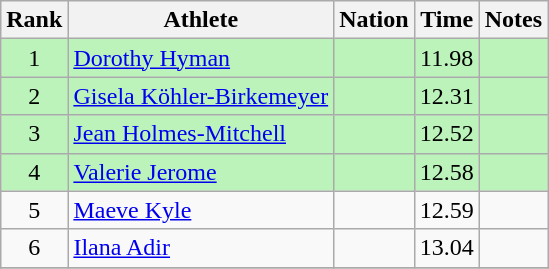<table class="wikitable sortable" style="text-align:center">
<tr>
<th>Rank</th>
<th>Athlete</th>
<th>Nation</th>
<th>Time</th>
<th>Notes</th>
</tr>
<tr bgcolor=bbf3bb>
<td>1</td>
<td align=left><a href='#'>Dorothy Hyman</a></td>
<td align=left></td>
<td>11.98</td>
<td></td>
</tr>
<tr bgcolor=bbf3bb>
<td>2</td>
<td align=left><a href='#'>Gisela Köhler-Birkemeyer</a></td>
<td align=left></td>
<td>12.31</td>
<td></td>
</tr>
<tr bgcolor=bbf3bb>
<td>3</td>
<td align=left><a href='#'>Jean Holmes-Mitchell</a></td>
<td align=left></td>
<td>12.52</td>
<td></td>
</tr>
<tr bgcolor=bbf3bb>
<td>4</td>
<td align=left><a href='#'>Valerie Jerome</a></td>
<td align=left></td>
<td>12.58</td>
<td></td>
</tr>
<tr>
<td>5</td>
<td align=left><a href='#'>Maeve Kyle</a></td>
<td align=left></td>
<td>12.59</td>
<td></td>
</tr>
<tr>
<td>6</td>
<td align=left><a href='#'>Ilana Adir</a></td>
<td align=left></td>
<td>13.04</td>
<td></td>
</tr>
<tr>
</tr>
</table>
